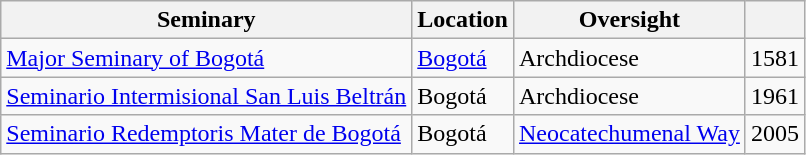<table class="wikitable">
<tr>
<th>Seminary</th>
<th>Location</th>
<th>Oversight</th>
<th></th>
</tr>
<tr>
<td><a href='#'>Major Seminary of Bogotá</a></td>
<td><a href='#'>Bogotá</a></td>
<td>Archdiocese</td>
<td>1581</td>
</tr>
<tr>
<td><a href='#'>Seminario Intermisional San Luis Beltrán</a></td>
<td>Bogotá</td>
<td>Archdiocese</td>
<td>1961</td>
</tr>
<tr>
<td><a href='#'>Seminario Redemptoris Mater de Bogotá</a></td>
<td>Bogotá</td>
<td><a href='#'>Neocatechumenal Way</a></td>
<td>2005</td>
</tr>
</table>
